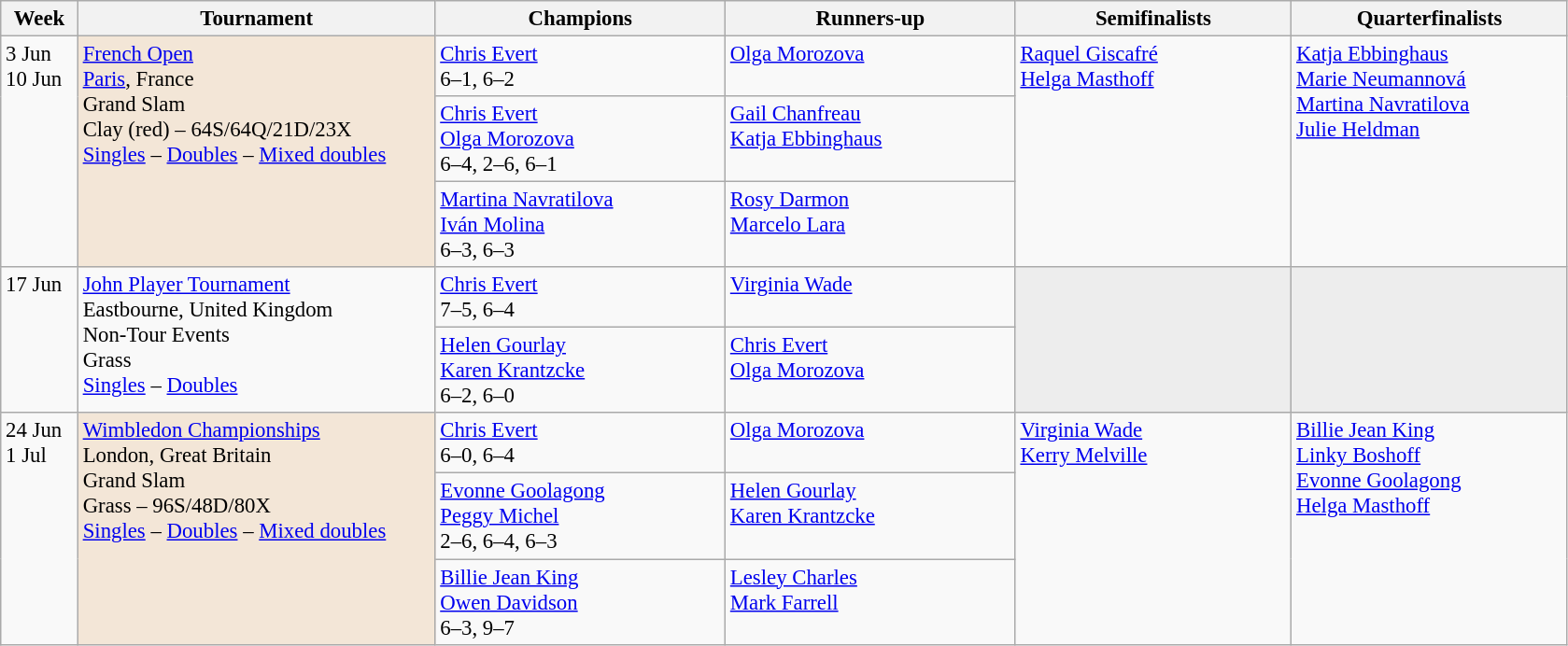<table class=wikitable style=font-size:95%>
<tr>
<th style="width:48px;">Week</th>
<th style="width:248px;">Tournament</th>
<th style="width:200px;">Champions</th>
<th style="width:200px;">Runners-up</th>
<th style="width:190px;">Semifinalists</th>
<th style="width:190px;">Quarterfinalists</th>
</tr>
<tr valign=top>
<td rowspan=3>3 Jun<br>10 Jun</td>
<td bgcolor=#F3E6D7 rowspan=3><a href='#'>French Open</a><br> <a href='#'>Paris</a>, France<br>Grand Slam<br>Clay (red) – 64S/64Q/21D/23X<br><a href='#'>Singles</a> – <a href='#'>Doubles</a> – <a href='#'>Mixed doubles</a></td>
<td> <a href='#'>Chris Evert</a><br>6–1, 6–2</td>
<td> <a href='#'>Olga Morozova</a></td>
<td rowspan=3> <a href='#'>Raquel Giscafré</a><br> <a href='#'>Helga Masthoff</a></td>
<td rowspan=3> <a href='#'>Katja Ebbinghaus</a><br> <a href='#'>Marie Neumannová</a><br> <a href='#'>Martina Navratilova</a><br> <a href='#'>Julie Heldman</a></td>
</tr>
<tr valign=top>
<td> <a href='#'>Chris Evert</a> <br>  <a href='#'>Olga Morozova</a><br>6–4, 2–6, 6–1</td>
<td> <a href='#'>Gail Chanfreau</a><br> <a href='#'>Katja Ebbinghaus</a></td>
</tr>
<tr valign=top>
<td> <a href='#'>Martina Navratilova</a> <br>  <a href='#'>Iván Molina</a><br>6–3, 6–3</td>
<td> <a href='#'>Rosy Darmon</a> <br>  <a href='#'>Marcelo Lara</a></td>
</tr>
<tr valign=top>
<td rowspan=2>17 Jun</td>
<td rowspan=2><a href='#'>John Player Tournament</a><br> Eastbourne, United Kingdom<br>Non-Tour Events<br>Grass<br><a href='#'>Singles</a> – <a href='#'>Doubles</a></td>
<td> <a href='#'>Chris Evert</a><br>7–5, 6–4</td>
<td> <a href='#'>Virginia Wade</a></td>
<td rowspan=2 style="background:#ededed;"></td>
<td rowspan=2 style="background:#ededed;"></td>
</tr>
<tr valign=top>
<td> <a href='#'>Helen Gourlay</a><br>  <a href='#'>Karen Krantzcke</a><br>6–2, 6–0</td>
<td> <a href='#'>Chris Evert</a><br> <a href='#'>Olga Morozova</a></td>
</tr>
<tr valign=top>
<td rowspan=3>24 Jun<br>1 Jul</td>
<td bgcolor=#F3E6D7 rowspan=3><a href='#'>Wimbledon Championships</a><br> London, Great Britain<br>Grand Slam<br>Grass – 96S/48D/80X<br><a href='#'>Singles</a> – <a href='#'>Doubles</a> – <a href='#'>Mixed doubles</a></td>
<td> <a href='#'>Chris Evert</a><br>6–0, 6–4</td>
<td> <a href='#'>Olga Morozova</a></td>
<td rowspan=3> <a href='#'>Virginia Wade</a><br> <a href='#'>Kerry Melville</a></td>
<td rowspan=3> <a href='#'>Billie Jean King</a><br> <a href='#'>Linky Boshoff</a><br> <a href='#'>Evonne Goolagong</a><br> <a href='#'>Helga Masthoff</a></td>
</tr>
<tr valign=top>
<td> <a href='#'>Evonne Goolagong</a> <br>  <a href='#'>Peggy Michel</a><br>2–6, 6–4, 6–3</td>
<td> <a href='#'>Helen Gourlay</a><br> <a href='#'>Karen Krantzcke</a></td>
</tr>
<tr valign=top>
<td> <a href='#'>Billie Jean King</a> <br>  <a href='#'>Owen Davidson</a><br>6–3, 9–7</td>
<td> <a href='#'>Lesley Charles</a> <br>  <a href='#'>Mark Farrell</a></td>
</tr>
</table>
